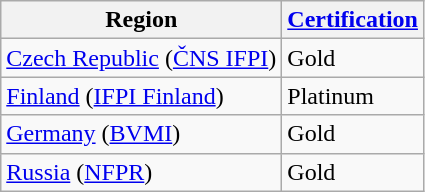<table class="wikitable sortable">
<tr>
<th>Region</th>
<th><a href='#'>Certification</a></th>
</tr>
<tr>
<td><a href='#'>Czech Republic</a> (<a href='#'>ČNS IFPI</a>)</td>
<td>Gold</td>
</tr>
<tr>
<td><a href='#'>Finland</a> (<a href='#'>IFPI Finland</a>)</td>
<td>Platinum</td>
</tr>
<tr>
<td><a href='#'>Germany</a> (<a href='#'>BVMI</a>)</td>
<td>Gold</td>
</tr>
<tr>
<td><a href='#'>Russia</a> (<a href='#'>NFPR</a>)</td>
<td>Gold</td>
</tr>
</table>
